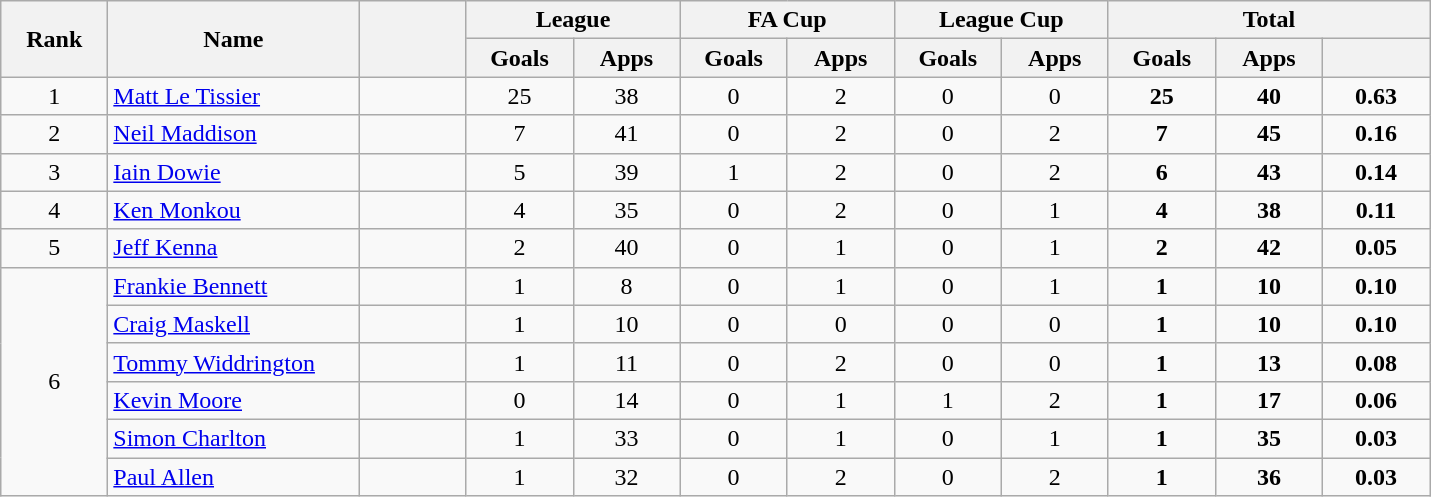<table class="wikitable plainrowheaders" style="text-align:center;">
<tr>
<th scope="col" rowspan="2" style="width:4em;">Rank</th>
<th scope="col" rowspan="2" style="width:10em;">Name</th>
<th scope="col" rowspan="2" style="width:4em;"></th>
<th scope="col" colspan="2">League</th>
<th scope="col" colspan="2">FA Cup</th>
<th scope="col" colspan="2">League Cup</th>
<th scope="col" colspan="3">Total</th>
</tr>
<tr>
<th scope="col" style="width:4em;">Goals</th>
<th scope="col" style="width:4em;">Apps</th>
<th scope="col" style="width:4em;">Goals</th>
<th scope="col" style="width:4em;">Apps</th>
<th scope="col" style="width:4em;">Goals</th>
<th scope="col" style="width:4em;">Apps</th>
<th scope="col" style="width:4em;">Goals</th>
<th scope="col" style="width:4em;">Apps</th>
<th scope="col" style="width:4em;"></th>
</tr>
<tr>
<td>1</td>
<td align="left"><a href='#'>Matt Le Tissier</a></td>
<td></td>
<td>25</td>
<td>38</td>
<td>0</td>
<td>2</td>
<td>0</td>
<td>0</td>
<td><strong>25</strong></td>
<td><strong>40</strong></td>
<td><strong>0.63</strong></td>
</tr>
<tr>
<td>2</td>
<td align="left"><a href='#'>Neil Maddison</a></td>
<td></td>
<td>7</td>
<td>41</td>
<td>0</td>
<td>2</td>
<td>0</td>
<td>2</td>
<td><strong>7</strong></td>
<td><strong>45</strong></td>
<td><strong>0.16</strong></td>
</tr>
<tr>
<td>3</td>
<td align="left"><a href='#'>Iain Dowie</a></td>
<td></td>
<td>5</td>
<td>39</td>
<td>1</td>
<td>2</td>
<td>0</td>
<td>2</td>
<td><strong>6</strong></td>
<td><strong>43</strong></td>
<td><strong>0.14</strong></td>
</tr>
<tr>
<td>4</td>
<td align="left"><a href='#'>Ken Monkou</a></td>
<td></td>
<td>4</td>
<td>35</td>
<td>0</td>
<td>2</td>
<td>0</td>
<td>1</td>
<td><strong>4</strong></td>
<td><strong>38</strong></td>
<td><strong>0.11</strong></td>
</tr>
<tr>
<td>5</td>
<td align="left"><a href='#'>Jeff Kenna</a></td>
<td></td>
<td>2</td>
<td>40</td>
<td>0</td>
<td>1</td>
<td>0</td>
<td>1</td>
<td><strong>2</strong></td>
<td><strong>42</strong></td>
<td><strong>0.05</strong></td>
</tr>
<tr>
<td rowspan="6">6</td>
<td align="left"><a href='#'>Frankie Bennett</a></td>
<td></td>
<td>1</td>
<td>8</td>
<td>0</td>
<td>1</td>
<td>0</td>
<td>1</td>
<td><strong>1</strong></td>
<td><strong>10</strong></td>
<td><strong>0.10</strong></td>
</tr>
<tr>
<td align="left"><a href='#'>Craig Maskell</a></td>
<td></td>
<td>1</td>
<td>10</td>
<td>0</td>
<td>0</td>
<td>0</td>
<td>0</td>
<td><strong>1</strong></td>
<td><strong>10</strong></td>
<td><strong>0.10</strong></td>
</tr>
<tr>
<td align="left"><a href='#'>Tommy Widdrington</a></td>
<td></td>
<td>1</td>
<td>11</td>
<td>0</td>
<td>2</td>
<td>0</td>
<td>0</td>
<td><strong>1</strong></td>
<td><strong>13</strong></td>
<td><strong>0.08</strong></td>
</tr>
<tr>
<td align="left"><a href='#'>Kevin Moore</a></td>
<td></td>
<td>0</td>
<td>14</td>
<td>0</td>
<td>1</td>
<td>1</td>
<td>2</td>
<td><strong>1</strong></td>
<td><strong>17</strong></td>
<td><strong>0.06</strong></td>
</tr>
<tr>
<td align="left"><a href='#'>Simon Charlton</a></td>
<td></td>
<td>1</td>
<td>33</td>
<td>0</td>
<td>1</td>
<td>0</td>
<td>1</td>
<td><strong>1</strong></td>
<td><strong>35</strong></td>
<td><strong>0.03</strong></td>
</tr>
<tr>
<td align="left"><a href='#'>Paul Allen</a></td>
<td></td>
<td>1</td>
<td>32</td>
<td>0</td>
<td>2</td>
<td>0</td>
<td>2</td>
<td><strong>1</strong></td>
<td><strong>36</strong></td>
<td><strong>0.03</strong></td>
</tr>
</table>
